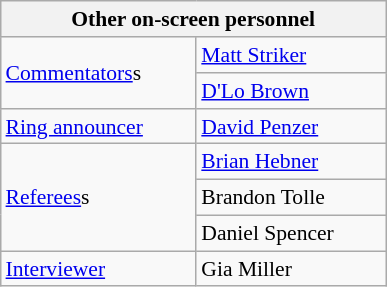<table align="right" class="wikitable" style="border:1px; font-size:90%; margin-left:1em;">
<tr>
<th width="250" colspan="2"><strong>Other on-screen personnel</strong></th>
</tr>
<tr>
<td rowspan="2"><a href='#'>Commentators</a>s</td>
<td><a href='#'>Matt Striker</a></td>
</tr>
<tr>
<td><a href='#'>D'Lo Brown</a></td>
</tr>
<tr>
<td rowspan="1"><a href='#'>Ring announcer</a></td>
<td><a href='#'>David Penzer</a></td>
</tr>
<tr>
<td rowspan="3"><a href='#'>Referees</a>s</td>
<td><a href='#'>Brian Hebner</a></td>
</tr>
<tr>
<td>Brandon Tolle</td>
</tr>
<tr>
<td>Daniel Spencer</td>
</tr>
<tr>
<td rowspan="1"><a href='#'>Interviewer</a></td>
<td>Gia Miller</td>
</tr>
</table>
